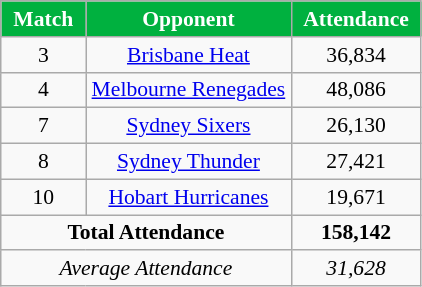<table class="wikitable" style="text-align:center; font-size:90%">
<tr>
<th style="width:50px; background:#00B13F; color:white; text-align:center;">Match</th>
<th style="width:130px; background:#00B13F; color:white; text-align:center;" class="unsortable">Opponent</th>
<th style="width:80px; background:#00B13F; color:white; text-align:center;">Attendance</th>
</tr>
<tr>
<td>3</td>
<td><a href='#'>Brisbane Heat</a></td>
<td>36,834</td>
</tr>
<tr>
<td>4</td>
<td><a href='#'>Melbourne Renegades</a></td>
<td>48,086</td>
</tr>
<tr>
<td>7</td>
<td><a href='#'>Sydney Sixers</a></td>
<td>26,130</td>
</tr>
<tr>
<td>8</td>
<td><a href='#'>Sydney Thunder</a></td>
<td>27,421</td>
</tr>
<tr>
<td>10</td>
<td><a href='#'>Hobart Hurricanes</a></td>
<td>19,671</td>
</tr>
<tr class="sortbottom">
<td colspan="2"><strong>Total Attendance</strong></td>
<td><strong>158,142</strong></td>
</tr>
<tr class="sortbottom">
<td colspan="2"><em>Average Attendance</em></td>
<td><em>31,628</em></td>
</tr>
</table>
